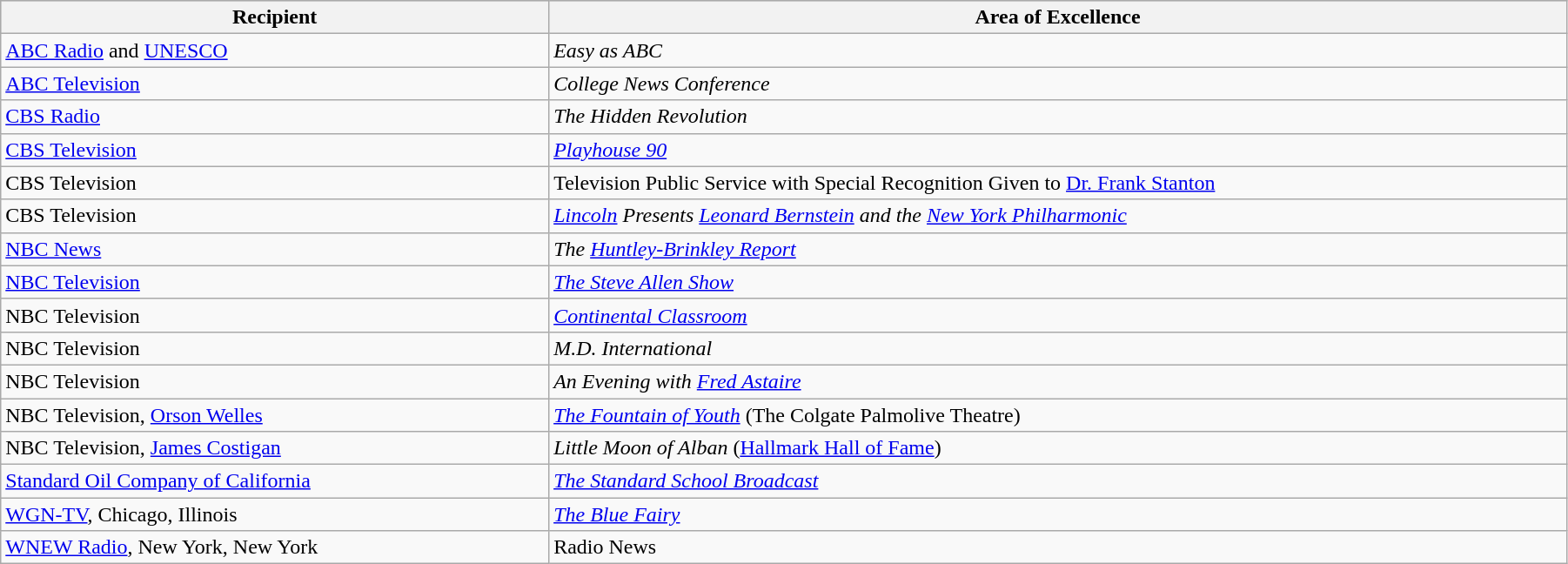<table class="wikitable" style="width:95%">
<tr bgcolor="#CCCCCC">
<th width=35%>Recipient</th>
<th width=65%>Area of Excellence</th>
</tr>
<tr>
<td rowspan="1"><a href='#'>ABC Radio</a> and <a href='#'>UNESCO</a></td>
<td><em>Easy as ABC</em></td>
</tr>
<tr>
<td rowspan="1"><a href='#'>ABC Television</a></td>
<td><em>College News Conference</em></td>
</tr>
<tr>
<td rowspan="1"><a href='#'>CBS Radio</a></td>
<td><em>The Hidden Revolution</em></td>
</tr>
<tr>
<td rowspan="1"><a href='#'>CBS Television</a></td>
<td><em><a href='#'>Playhouse 90</a></em></td>
</tr>
<tr>
<td rowspan="1">CBS Television</td>
<td>Television Public Service with Special Recognition Given to <a href='#'>Dr. Frank Stanton</a></td>
</tr>
<tr>
<td rowspan="1">CBS Television</td>
<td><em><a href='#'>Lincoln</a> Presents <a href='#'>Leonard Bernstein</a> and the <a href='#'>New York Philharmonic</a></em></td>
</tr>
<tr>
<td rowspan="1"><a href='#'>NBC News</a></td>
<td><em>The <a href='#'>Huntley-Brinkley Report</a></em></td>
</tr>
<tr>
<td rowspan="1"><a href='#'>NBC Television</a></td>
<td><em><a href='#'>The Steve Allen Show</a></em></td>
</tr>
<tr>
<td rowspan="1">NBC Television</td>
<td><em><a href='#'>Continental Classroom</a></em></td>
</tr>
<tr>
<td rowspan="1">NBC Television</td>
<td><em>M.D. International</em></td>
</tr>
<tr>
<td rowspan="1">NBC Television</td>
<td><em>An Evening with <a href='#'>Fred Astaire</a></em></td>
</tr>
<tr>
<td rowspan="1">NBC Television, <a href='#'>Orson Welles</a></td>
<td><em><a href='#'>The Fountain of Youth</a></em> (The Colgate Palmolive Theatre)</td>
</tr>
<tr>
<td rowspan="1">NBC Television, <a href='#'>James Costigan</a></td>
<td><em>Little Moon of Alban</em> (<a href='#'>Hallmark Hall of Fame</a>)</td>
</tr>
<tr>
<td rowspan="1"><a href='#'>Standard Oil Company of California</a></td>
<td><em><a href='#'>The Standard School Broadcast</a></em></td>
</tr>
<tr>
<td rowspan="1"><a href='#'>WGN-TV</a>, Chicago, Illinois</td>
<td><em><a href='#'>The Blue Fairy</a></em></td>
</tr>
<tr>
<td rowspan="1"><a href='#'>WNEW Radio</a>, New York, New York</td>
<td>Radio News</td>
</tr>
</table>
